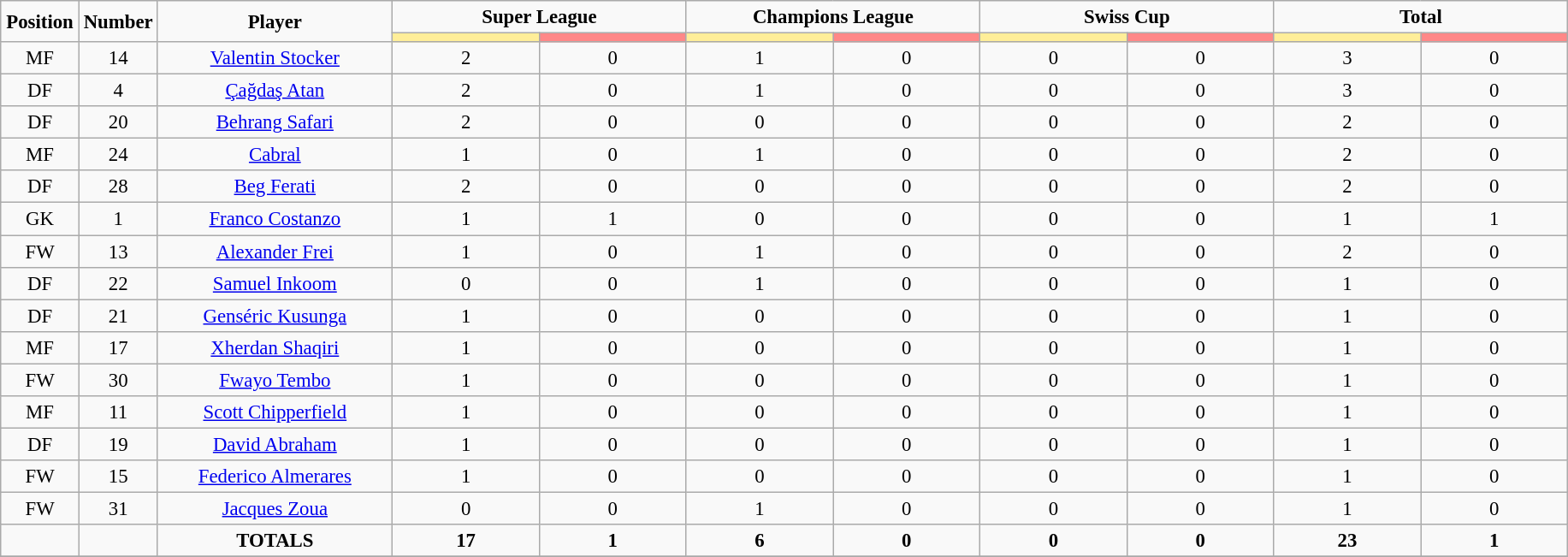<table class="wikitable" style="font-size: 95%; text-align: center;">
<tr>
<td rowspan="2" width="5%" align="center"><strong>Position</strong></td>
<td rowspan="2" width="5%" align="center"><strong>Number</strong></td>
<td rowspan="2" width="15%" align="center"><strong>Player</strong></td>
<td colspan="2" align="center"><strong>Super League</strong></td>
<td colspan="2" align="center"><strong>Champions League</strong></td>
<td colspan="2" align="center"><strong>Swiss Cup</strong></td>
<td colspan="2" align="center"><strong>Total</strong></td>
</tr>
<tr>
<th width=60 style="background: #FFEE99"></th>
<th width=60 style="background: #FF8888"></th>
<th width=60 style="background: #FFEE99"></th>
<th width=60 style="background: #FF8888"></th>
<th width=60 style="background: #FFEE99"></th>
<th width=60 style="background: #FF8888"></th>
<th width=60 style="background: #FFEE99"></th>
<th width=60 style="background: #FF8888"></th>
</tr>
<tr>
<td>MF</td>
<td>14</td>
<td align="center"> <a href='#'>Valentin Stocker</a></td>
<td>2</td>
<td>0</td>
<td>1</td>
<td>0</td>
<td>0</td>
<td>0</td>
<td>3</td>
<td>0</td>
</tr>
<tr>
<td>DF</td>
<td>4</td>
<td align="center"> <a href='#'>Çağdaş Atan</a></td>
<td>2</td>
<td>0</td>
<td>1</td>
<td>0</td>
<td>0</td>
<td>0</td>
<td>3</td>
<td>0</td>
</tr>
<tr>
<td>DF</td>
<td>20</td>
<td align="center"> <a href='#'>Behrang Safari</a></td>
<td>2</td>
<td>0</td>
<td>0</td>
<td>0</td>
<td>0</td>
<td>0</td>
<td>2</td>
<td>0</td>
</tr>
<tr>
<td>MF</td>
<td>24</td>
<td align="center"> <a href='#'>Cabral</a></td>
<td>1</td>
<td>0</td>
<td>1</td>
<td>0</td>
<td>0</td>
<td>0</td>
<td>2</td>
<td>0</td>
</tr>
<tr>
<td>DF</td>
<td>28</td>
<td align="center"> <a href='#'>Beg Ferati</a></td>
<td>2</td>
<td>0</td>
<td>0</td>
<td>0</td>
<td>0</td>
<td>0</td>
<td>2</td>
<td>0</td>
</tr>
<tr>
<td>GK</td>
<td>1</td>
<td align="center"> <a href='#'>Franco Costanzo</a></td>
<td>1</td>
<td>1</td>
<td>0</td>
<td>0</td>
<td>0</td>
<td>0</td>
<td>1</td>
<td>1</td>
</tr>
<tr>
<td>FW</td>
<td>13</td>
<td align="center"> <a href='#'>Alexander Frei</a></td>
<td>1</td>
<td>0</td>
<td>1</td>
<td>0</td>
<td>0</td>
<td>0</td>
<td>2</td>
<td>0</td>
</tr>
<tr>
<td>DF</td>
<td>22</td>
<td> <a href='#'>Samuel Inkoom</a></td>
<td>0</td>
<td>0</td>
<td>1</td>
<td>0</td>
<td>0</td>
<td>0</td>
<td>1</td>
<td>0</td>
</tr>
<tr>
<td>DF</td>
<td>21</td>
<td align="center"> <a href='#'>Genséric Kusunga</a></td>
<td>1</td>
<td>0</td>
<td>0</td>
<td>0</td>
<td>0</td>
<td>0</td>
<td>1</td>
<td>0</td>
</tr>
<tr>
<td>MF</td>
<td>17</td>
<td align="center"> <a href='#'>Xherdan Shaqiri</a></td>
<td>1</td>
<td>0</td>
<td>0</td>
<td>0</td>
<td>0</td>
<td>0</td>
<td>1</td>
<td>0</td>
</tr>
<tr>
<td>FW</td>
<td>30</td>
<td align="center"> <a href='#'>Fwayo Tembo</a></td>
<td>1</td>
<td>0</td>
<td>0</td>
<td>0</td>
<td>0</td>
<td>0</td>
<td>1</td>
<td>0</td>
</tr>
<tr>
<td>MF</td>
<td>11</td>
<td align="center"> <a href='#'>Scott Chipperfield</a></td>
<td>1</td>
<td>0</td>
<td>0</td>
<td>0</td>
<td>0</td>
<td>0</td>
<td>1</td>
<td>0</td>
</tr>
<tr>
<td>DF</td>
<td>19</td>
<td align="center"> <a href='#'>David Abraham</a></td>
<td>1</td>
<td>0</td>
<td>0</td>
<td>0</td>
<td>0</td>
<td>0</td>
<td>1</td>
<td>0</td>
</tr>
<tr>
<td>FW</td>
<td>15</td>
<td align="center"> <a href='#'>Federico Almerares</a></td>
<td>1</td>
<td>0</td>
<td>0</td>
<td>0</td>
<td>0</td>
<td>0</td>
<td>1</td>
<td>0</td>
</tr>
<tr>
<td>FW</td>
<td>31</td>
<td align="center"> <a href='#'>Jacques Zoua</a></td>
<td>0</td>
<td>0</td>
<td>1</td>
<td>0</td>
<td>0</td>
<td>0</td>
<td>1</td>
<td>0</td>
</tr>
<tr>
<td></td>
<td></td>
<td><strong>TOTALS</strong></td>
<td><strong>17</strong></td>
<td><strong>1</strong></td>
<td><strong>6</strong></td>
<td><strong>0</strong></td>
<td><strong>0</strong></td>
<td><strong>0</strong></td>
<td><strong>23</strong></td>
<td><strong>1</strong></td>
</tr>
<tr>
</tr>
</table>
